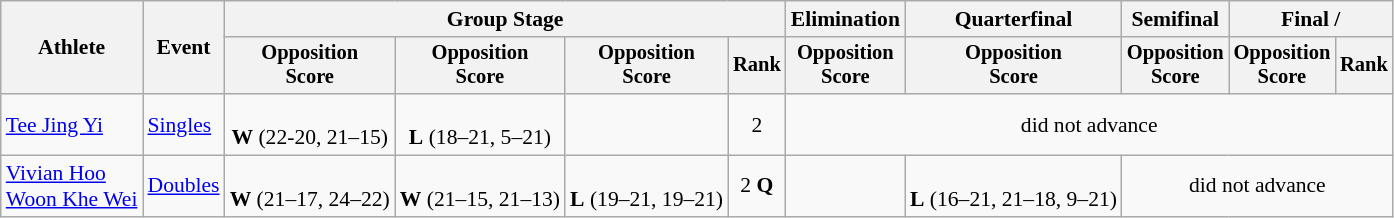<table class="wikitable" style="font-size:90%">
<tr>
<th rowspan=2>Athlete</th>
<th rowspan=2>Event</th>
<th colspan=4>Group Stage</th>
<th>Elimination</th>
<th>Quarterfinal</th>
<th>Semifinal</th>
<th colspan=2>Final / </th>
</tr>
<tr style="font-size:95%">
<th>Opposition<br>Score</th>
<th>Opposition<br>Score</th>
<th>Opposition<br>Score</th>
<th>Rank</th>
<th>Opposition<br>Score</th>
<th>Opposition<br>Score</th>
<th>Opposition<br>Score</th>
<th>Opposition<br>Score</th>
<th>Rank</th>
</tr>
<tr align=center>
<td align=left><a href='#'>Tee Jing Yi</a></td>
<td align=left><a href='#'>Singles</a></td>
<td><br><strong>W</strong> (22-20, 21–15)</td>
<td><br><strong>L</strong> (18–21, 5–21)</td>
<td></td>
<td>2</td>
<td colspan=5>did not advance</td>
</tr>
<tr align=center>
<td align=left><a href='#'>Vivian Hoo</a><br><a href='#'>Woon Khe Wei</a></td>
<td align=left><a href='#'>Doubles</a></td>
<td><br><strong>W</strong> (21–17, 24–22)</td>
<td><br><strong>W</strong> (21–15, 21–13)</td>
<td><br><strong>L</strong> (19–21, 19–21)</td>
<td>2 <strong>Q</strong></td>
<td></td>
<td><br><strong>L</strong> (16–21, 21–18, 9–21)</td>
<td colspan=3>did not advance</td>
</tr>
</table>
